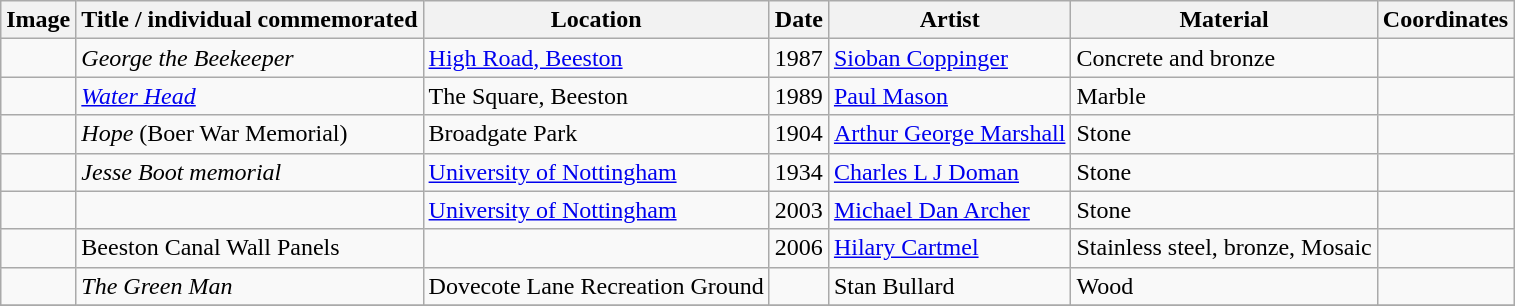<table class="wikitable sortable">
<tr>
<th class="unsortable">Image</th>
<th>Title / individual commemorated</th>
<th>Location</th>
<th>Date</th>
<th>Artist</th>
<th>Material</th>
<th>Coordinates</th>
</tr>
<tr>
<td></td>
<td><em>George the Beekeeper</em></td>
<td><a href='#'>High Road, Beeston</a></td>
<td>1987</td>
<td><a href='#'>Sioban Coppinger</a></td>
<td>Concrete and bronze</td>
<td></td>
</tr>
<tr>
<td></td>
<td><em><a href='#'>Water Head</a></em></td>
<td>The Square, Beeston</td>
<td>1989</td>
<td><a href='#'>Paul Mason</a></td>
<td>Marble</td>
<td></td>
</tr>
<tr>
<td></td>
<td><em>Hope</em> (Boer War Memorial)</td>
<td>Broadgate Park</td>
<td>1904</td>
<td><a href='#'>Arthur George Marshall</a></td>
<td>Stone</td>
<td></td>
</tr>
<tr>
<td></td>
<td><em> Jesse Boot memorial </em></td>
<td><a href='#'>University of Nottingham</a></td>
<td>1934</td>
<td><a href='#'>Charles L J Doman</a></td>
<td>Stone</td>
<td></td>
</tr>
<tr>
<td></td>
<td></td>
<td><a href='#'>University of Nottingham</a></td>
<td>2003</td>
<td><a href='#'>Michael Dan Archer</a></td>
<td>Stone</td>
<td></td>
</tr>
<tr>
<td></td>
<td>Beeston Canal Wall Panels</td>
<td></td>
<td>2006</td>
<td><a href='#'>Hilary Cartmel</a></td>
<td>Stainless steel, bronze, Mosaic</td>
<td></td>
</tr>
<tr>
<td></td>
<td><em>The Green Man</em></td>
<td>Dovecote Lane Recreation Ground</td>
<td></td>
<td>Stan Bullard</td>
<td>Wood</td>
<td></td>
</tr>
<tr>
</tr>
</table>
